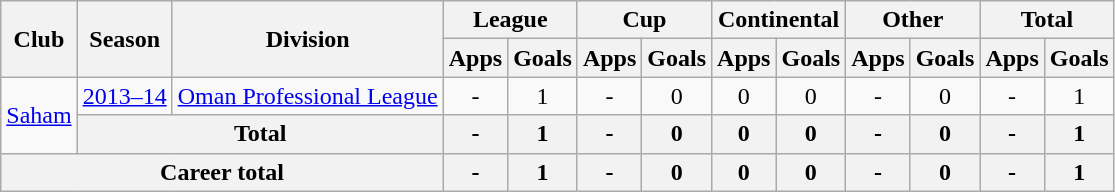<table class="wikitable" style="text-align: center;">
<tr>
<th rowspan="2">Club</th>
<th rowspan="2">Season</th>
<th rowspan="2">Division</th>
<th colspan="2">League</th>
<th colspan="2">Cup</th>
<th colspan="2">Continental</th>
<th colspan="2">Other</th>
<th colspan="2">Total</th>
</tr>
<tr>
<th>Apps</th>
<th>Goals</th>
<th>Apps</th>
<th>Goals</th>
<th>Apps</th>
<th>Goals</th>
<th>Apps</th>
<th>Goals</th>
<th>Apps</th>
<th>Goals</th>
</tr>
<tr>
<td rowspan="2"><a href='#'>Saham</a></td>
<td><a href='#'>2013–14</a></td>
<td rowspan="1"><a href='#'>Oman Professional League</a></td>
<td>-</td>
<td>1</td>
<td>-</td>
<td>0</td>
<td>0</td>
<td>0</td>
<td>-</td>
<td>0</td>
<td>-</td>
<td>1</td>
</tr>
<tr>
<th colspan="2">Total</th>
<th>-</th>
<th>1</th>
<th>-</th>
<th>0</th>
<th>0</th>
<th>0</th>
<th>-</th>
<th>0</th>
<th>-</th>
<th>1</th>
</tr>
<tr>
<th colspan="3">Career total</th>
<th>-</th>
<th>1</th>
<th>-</th>
<th>0</th>
<th>0</th>
<th>0</th>
<th>-</th>
<th>0</th>
<th>-</th>
<th>1</th>
</tr>
</table>
